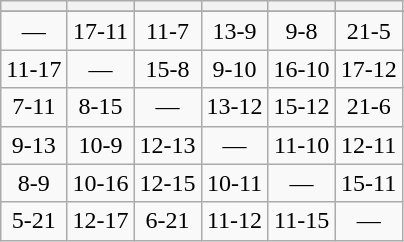<table class="wikitable" style="text-align: center;">
<tr>
<th></th>
<th></th>
<th></th>
<th></th>
<th></th>
<th></th>
</tr>
<tr>
</tr>
<tr>
<td>—</td>
<td>17-11</td>
<td>11-7</td>
<td>13-9</td>
<td>9-8</td>
<td>21-5</td>
</tr>
<tr>
<td>11-17</td>
<td>—</td>
<td>15-8</td>
<td>9-10</td>
<td>16-10</td>
<td>17-12</td>
</tr>
<tr>
<td>7-11</td>
<td>8-15</td>
<td>—</td>
<td>13-12</td>
<td>15-12</td>
<td>21-6</td>
</tr>
<tr>
<td>9-13</td>
<td>10-9</td>
<td>12-13</td>
<td>—</td>
<td>11-10</td>
<td>12-11</td>
</tr>
<tr>
<td>8-9</td>
<td>10-16</td>
<td>12-15</td>
<td>10-11</td>
<td>—</td>
<td>15-11</td>
</tr>
<tr>
<td>5-21</td>
<td>12-17</td>
<td>6-21</td>
<td>11-12</td>
<td>11-15</td>
<td>—</td>
</tr>
</table>
